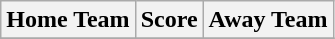<table class="wikitable" style="text-align: center">
<tr>
<th>Home Team</th>
<th>Score</th>
<th>Away Team</th>
</tr>
<tr>
</tr>
</table>
